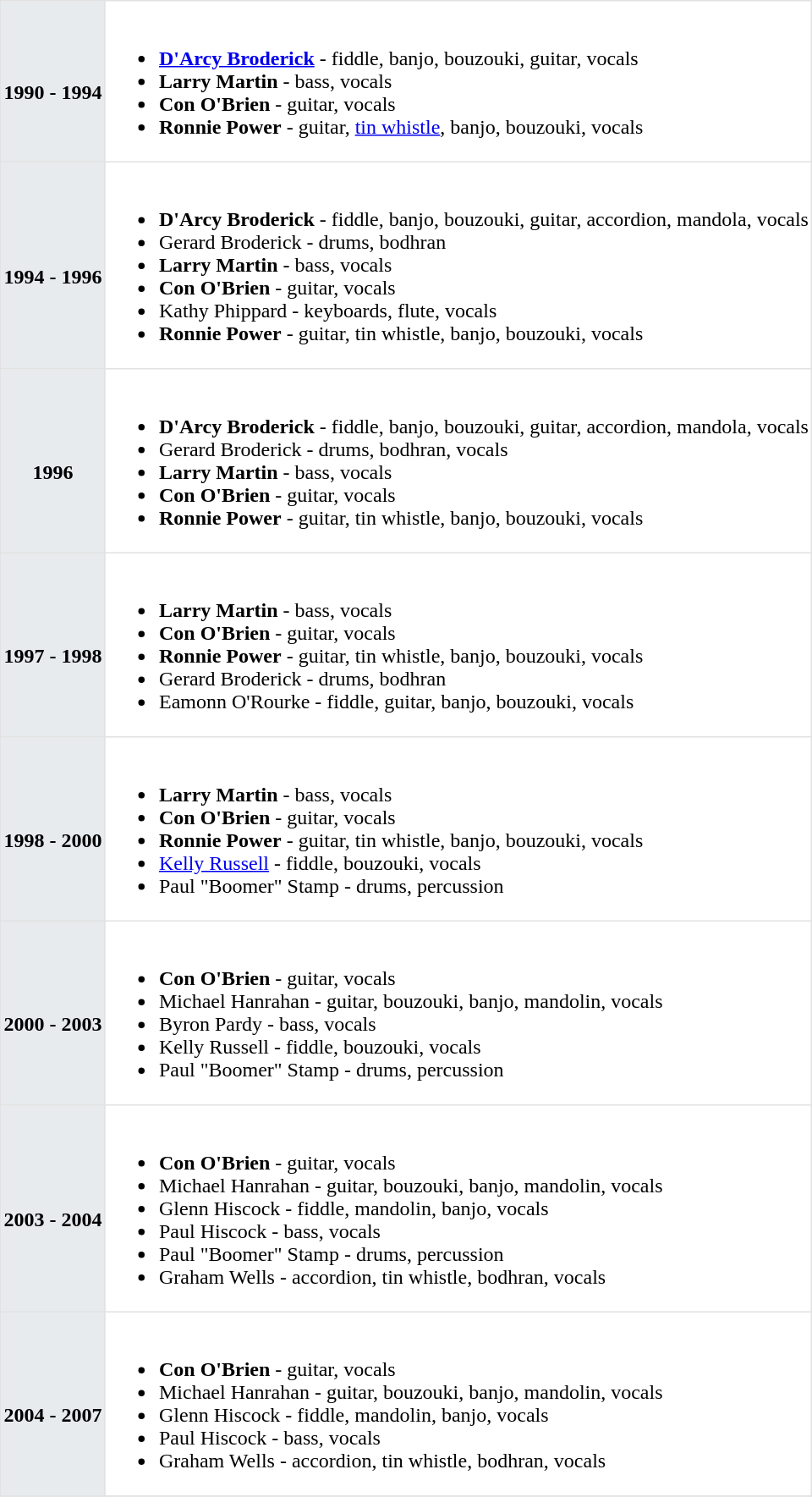<table class="toccolours" border=1 cellpadding=2 cellspacing=0 style="float: width: 375px; margin: 0 0 1em 1em; border-collapse: collapse; border: 1px solid #E2E2E2;">
<tr>
<th bgcolor="#E7EBEE"><br>1990 - 1994</th>
<td><br><ul><li><strong><a href='#'>D'Arcy Broderick</a></strong> - fiddle, banjo, bouzouki, guitar, vocals</li><li><strong>Larry Martin</strong> - bass, vocals</li><li><strong>Con O'Brien</strong> - guitar, vocals</li><li><strong>Ronnie Power</strong> - guitar, <a href='#'>tin whistle</a>, banjo, bouzouki, vocals</li></ul></td>
</tr>
<tr>
<th bgcolor="#E7EBEE"><br>1994 - 1996</th>
<td><br><ul><li><strong>D'Arcy Broderick</strong> - fiddle, banjo, bouzouki, guitar, accordion, mandola, vocals</li><li>Gerard Broderick - drums, bodhran</li><li><strong>Larry Martin</strong> - bass, vocals</li><li><strong>Con O'Brien</strong> - guitar, vocals</li><li>Kathy Phippard - keyboards, flute, vocals</li><li><strong>Ronnie Power</strong> - guitar, tin whistle, banjo, bouzouki, vocals</li></ul></td>
</tr>
<tr>
<th bgcolor="#E7EBEE"><br>1996</th>
<td><br><ul><li><strong>D'Arcy Broderick</strong> - fiddle, banjo, bouzouki, guitar, accordion, mandola, vocals</li><li>Gerard Broderick - drums, bodhran, vocals</li><li><strong>Larry Martin</strong> - bass, vocals</li><li><strong>Con O'Brien</strong> - guitar, vocals</li><li><strong>Ronnie Power</strong> - guitar, tin whistle, banjo, bouzouki, vocals</li></ul></td>
</tr>
<tr>
<th bgcolor="#E7EBEE"><br>1997 - 1998</th>
<td><br><ul><li><strong>Larry Martin</strong> - bass, vocals</li><li><strong>Con O'Brien</strong> - guitar, vocals</li><li><strong>Ronnie Power</strong> - guitar, tin whistle, banjo, bouzouki, vocals</li><li>Gerard Broderick - drums, bodhran</li><li>Eamonn O'Rourke - fiddle, guitar, banjo, bouzouki, vocals</li></ul></td>
</tr>
<tr>
<th bgcolor="#E7EBEE"><br>1998 - 2000</th>
<td><br><ul><li><strong>Larry Martin</strong> - bass, vocals</li><li><strong>Con O'Brien</strong> - guitar, vocals</li><li><strong>Ronnie Power</strong> - guitar, tin whistle, banjo, bouzouki, vocals</li><li><a href='#'>Kelly Russell</a> - fiddle, bouzouki, vocals</li><li>Paul "Boomer" Stamp - drums, percussion</li></ul></td>
</tr>
<tr>
<th bgcolor="#E7EBEE"><br>2000 - 2003</th>
<td><br><ul><li><strong>Con O'Brien</strong> - guitar, vocals</li><li>Michael Hanrahan - guitar, bouzouki, banjo, mandolin, vocals</li><li>Byron Pardy - bass, vocals</li><li>Kelly Russell - fiddle, bouzouki, vocals</li><li>Paul "Boomer" Stamp - drums, percussion</li></ul></td>
</tr>
<tr>
<th bgcolor="#E7EBEE"><br>2003 - 2004</th>
<td><br><ul><li><strong>Con O'Brien</strong> - guitar, vocals</li><li>Michael Hanrahan - guitar, bouzouki, banjo, mandolin, vocals</li><li>Glenn Hiscock - fiddle, mandolin, banjo, vocals</li><li>Paul Hiscock - bass, vocals</li><li>Paul "Boomer" Stamp - drums, percussion</li><li>Graham Wells - accordion, tin whistle, bodhran, vocals</li></ul></td>
</tr>
<tr>
<th bgcolor="#E7EBEE"><br>2004 - 2007</th>
<td><br><ul><li><strong>Con O'Brien</strong> - guitar, vocals</li><li>Michael Hanrahan - guitar, bouzouki, banjo, mandolin, vocals</li><li>Glenn Hiscock - fiddle, mandolin, banjo, vocals</li><li>Paul Hiscock - bass, vocals</li><li>Graham Wells - accordion, tin whistle, bodhran, vocals</li></ul></td>
</tr>
<tr>
</tr>
</table>
